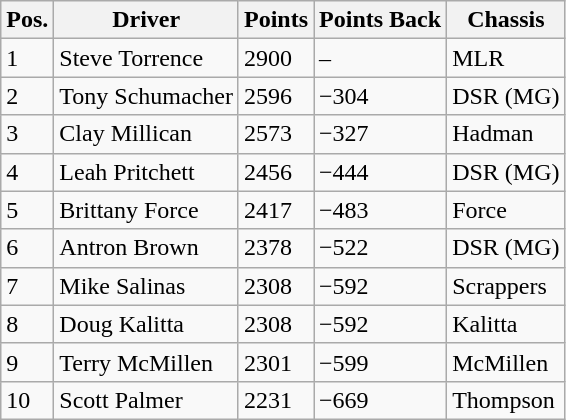<table class="wikitable">
<tr>
<th>Pos.</th>
<th>Driver</th>
<th>Points</th>
<th>Points Back</th>
<th>Chassis</th>
</tr>
<tr>
<td>1</td>
<td>Steve Torrence</td>
<td>2900</td>
<td>–</td>
<td>MLR</td>
</tr>
<tr>
<td>2</td>
<td>Tony Schumacher</td>
<td>2596</td>
<td>−304</td>
<td>DSR (MG)</td>
</tr>
<tr>
<td>3</td>
<td>Clay Millican</td>
<td>2573</td>
<td>−327</td>
<td>Hadman</td>
</tr>
<tr>
<td>4</td>
<td>Leah Pritchett</td>
<td>2456</td>
<td>−444</td>
<td>DSR (MG)</td>
</tr>
<tr>
<td>5</td>
<td>Brittany Force</td>
<td>2417</td>
<td>−483</td>
<td>Force</td>
</tr>
<tr>
<td>6</td>
<td>Antron Brown</td>
<td>2378</td>
<td>−522</td>
<td>DSR (MG)</td>
</tr>
<tr>
<td>7</td>
<td>Mike Salinas</td>
<td>2308</td>
<td>−592</td>
<td>Scrappers</td>
</tr>
<tr>
<td>8</td>
<td>Doug Kalitta</td>
<td>2308</td>
<td>−592</td>
<td>Kalitta</td>
</tr>
<tr>
<td>9</td>
<td>Terry McMillen</td>
<td>2301</td>
<td>−599</td>
<td>McMillen</td>
</tr>
<tr>
<td>10</td>
<td>Scott Palmer</td>
<td>2231</td>
<td>−669</td>
<td>Thompson</td>
</tr>
</table>
